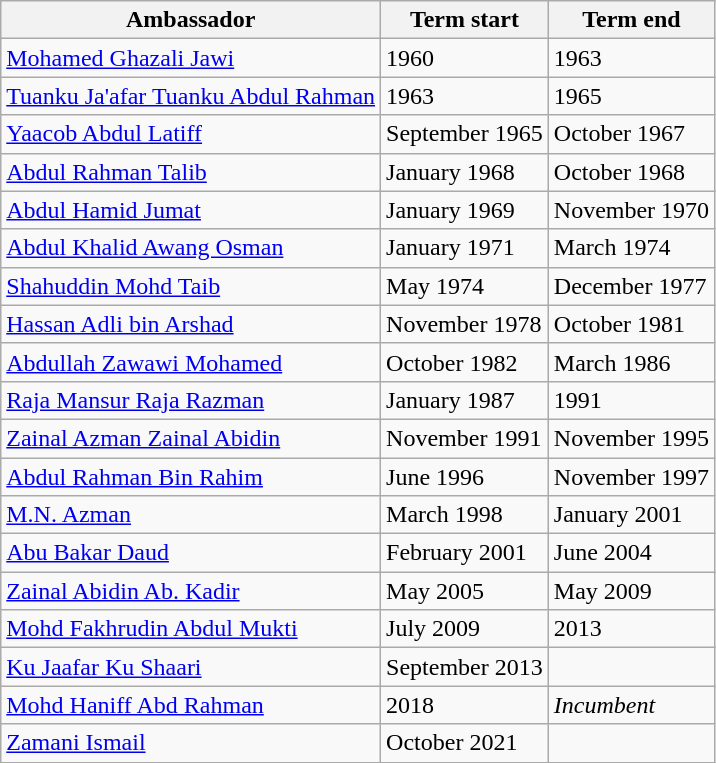<table class=wikitable>
<tr>
<th>Ambassador</th>
<th>Term start</th>
<th>Term end</th>
</tr>
<tr>
<td><a href='#'>Mohamed Ghazali Jawi</a></td>
<td>1960</td>
<td>1963</td>
</tr>
<tr>
<td><a href='#'>Tuanku Ja'afar Tuanku Abdul Rahman</a></td>
<td>1963</td>
<td>1965</td>
</tr>
<tr>
<td><a href='#'>Yaacob Abdul Latiff</a></td>
<td>September 1965</td>
<td>October 1967</td>
</tr>
<tr>
<td><a href='#'>Abdul Rahman Talib</a></td>
<td>January 1968</td>
<td>October 1968</td>
</tr>
<tr>
<td><a href='#'>Abdul Hamid Jumat</a></td>
<td>January 1969</td>
<td>November 1970</td>
</tr>
<tr>
<td><a href='#'>Abdul Khalid Awang Osman</a></td>
<td>January 1971</td>
<td>March 1974</td>
</tr>
<tr>
<td><a href='#'>Shahuddin Mohd Taib</a></td>
<td>May 1974</td>
<td>December 1977</td>
</tr>
<tr>
<td><a href='#'>Hassan Adli bin Arshad</a></td>
<td>November 1978</td>
<td>October 1981</td>
</tr>
<tr>
<td><a href='#'>Abdullah Zawawi Mohamed</a></td>
<td>October 1982</td>
<td>March 1986</td>
</tr>
<tr>
<td><a href='#'>Raja Mansur Raja Razman</a></td>
<td>January 1987</td>
<td>1991</td>
</tr>
<tr>
<td><a href='#'>Zainal Azman Zainal Abidin</a></td>
<td>November 1991</td>
<td>November 1995</td>
</tr>
<tr>
<td><a href='#'>Abdul Rahman Bin Rahim</a></td>
<td>June 1996</td>
<td>November 1997</td>
</tr>
<tr>
<td><a href='#'>M.N. Azman</a></td>
<td>March 1998</td>
<td>January 2001</td>
</tr>
<tr>
<td><a href='#'>Abu Bakar Daud</a></td>
<td>February 2001</td>
<td>June 2004</td>
</tr>
<tr>
<td><a href='#'>Zainal Abidin Ab. Kadir</a></td>
<td>May 2005</td>
<td>May 2009</td>
</tr>
<tr>
<td><a href='#'>Mohd Fakhrudin Abdul Mukti</a></td>
<td>July 2009</td>
<td>2013</td>
</tr>
<tr>
<td><a href='#'>Ku Jaafar Ku Shaari</a></td>
<td>September 2013</td>
<td></td>
</tr>
<tr>
<td><a href='#'>Mohd Haniff Abd Rahman</a></td>
<td>2018</td>
<td><em>Incumbent</em></td>
</tr>
<tr>
<td><a href='#'>Zamani Ismail</a></td>
<td>October 2021</td>
<td></td>
</tr>
</table>
